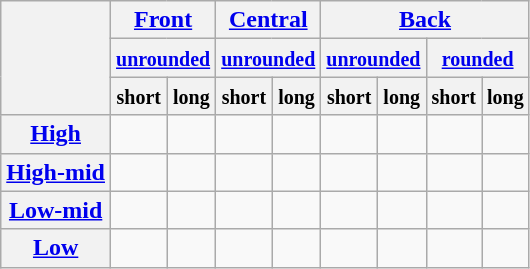<table class="wikitable" style="text-align: center;">
<tr>
<th rowspan="3"></th>
<th colspan="2"><a href='#'>Front</a></th>
<th colspan="2"><a href='#'>Central</a></th>
<th colspan="4"><a href='#'>Back</a></th>
</tr>
<tr>
<th colspan=2><small><a href='#'>unrounded</a></small></th>
<th colspan=2><small><a href='#'>unrounded</a></small></th>
<th colspan=2><small><a href='#'>unrounded</a></small></th>
<th colspan=2><small><a href='#'>rounded</a></small></th>
</tr>
<tr>
<th><small>short</small></th>
<th><small>long</small></th>
<th><small>short</small></th>
<th><small>long</small></th>
<th><small>short</small></th>
<th><small>long</small></th>
<th><small>short</small></th>
<th><small>long</small></th>
</tr>
<tr>
<th><a href='#'>High</a></th>
<td> </td>
<td> </td>
<td></td>
<td></td>
<td> </td>
<td> </td>
<td> </td>
<td> </td>
</tr>
<tr align="center">
<th><a href='#'>High-mid</a></th>
<td> </td>
<td> </td>
<td></td>
<td></td>
<td> </td>
<td> </td>
<td> </td>
<td> </td>
</tr>
<tr align="center">
<th><a href='#'>Low-mid</a></th>
<td> </td>
<td></td>
<td> </td>
<td> </td>
<td></td>
<td></td>
<td></td>
<td></td>
</tr>
<tr align="center">
<th><a href='#'>Low</a></th>
<td></td>
<td></td>
<td> </td>
<td> </td>
<td></td>
<td></td>
<td></td>
<td></td>
</tr>
</table>
